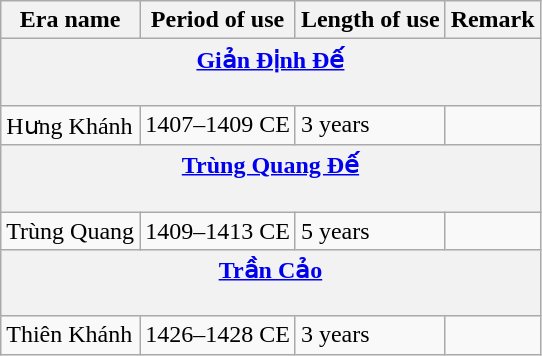<table class="wikitable">
<tr>
<th>Era name</th>
<th>Period of use</th>
<th>Length of use</th>
<th>Remark</th>
</tr>
<tr>
<th colspan="4"><a href='#'>Giản Định Đế</a><br><br></th>
</tr>
<tr>
<td>Hưng Khánh<br></td>
<td>1407–1409 CE</td>
<td>3 years</td>
<td></td>
</tr>
<tr>
<th colspan="4"><a href='#'>Trùng Quang Đế</a><br><br></th>
</tr>
<tr>
<td>Trùng Quang<br></td>
<td>1409–1413 CE</td>
<td>5 years</td>
<td></td>
</tr>
<tr>
<th colspan="4"><a href='#'>Trần Cảo</a><br><br></th>
</tr>
<tr>
<td>Thiên Khánh<br></td>
<td>1426–1428 CE</td>
<td>3 years</td>
<td></td>
</tr>
</table>
